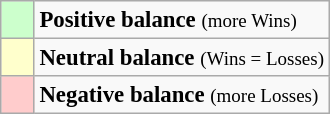<table class="wikitable" style="float:top; font-size:95%">
<tr>
<td style="background:#ccffcc;">    </td>
<td><strong>Positive balance</strong> <small>(more Wins)</small></td>
</tr>
<tr>
<td style="background:#ffffcc;">    </td>
<td><strong>Neutral balance</strong> <small>(Wins = Losses)</small></td>
</tr>
<tr>
<td style="background:#ffcccc;">    </td>
<td><strong>Negative balance</strong> <small>(more Losses)</small></td>
</tr>
</table>
